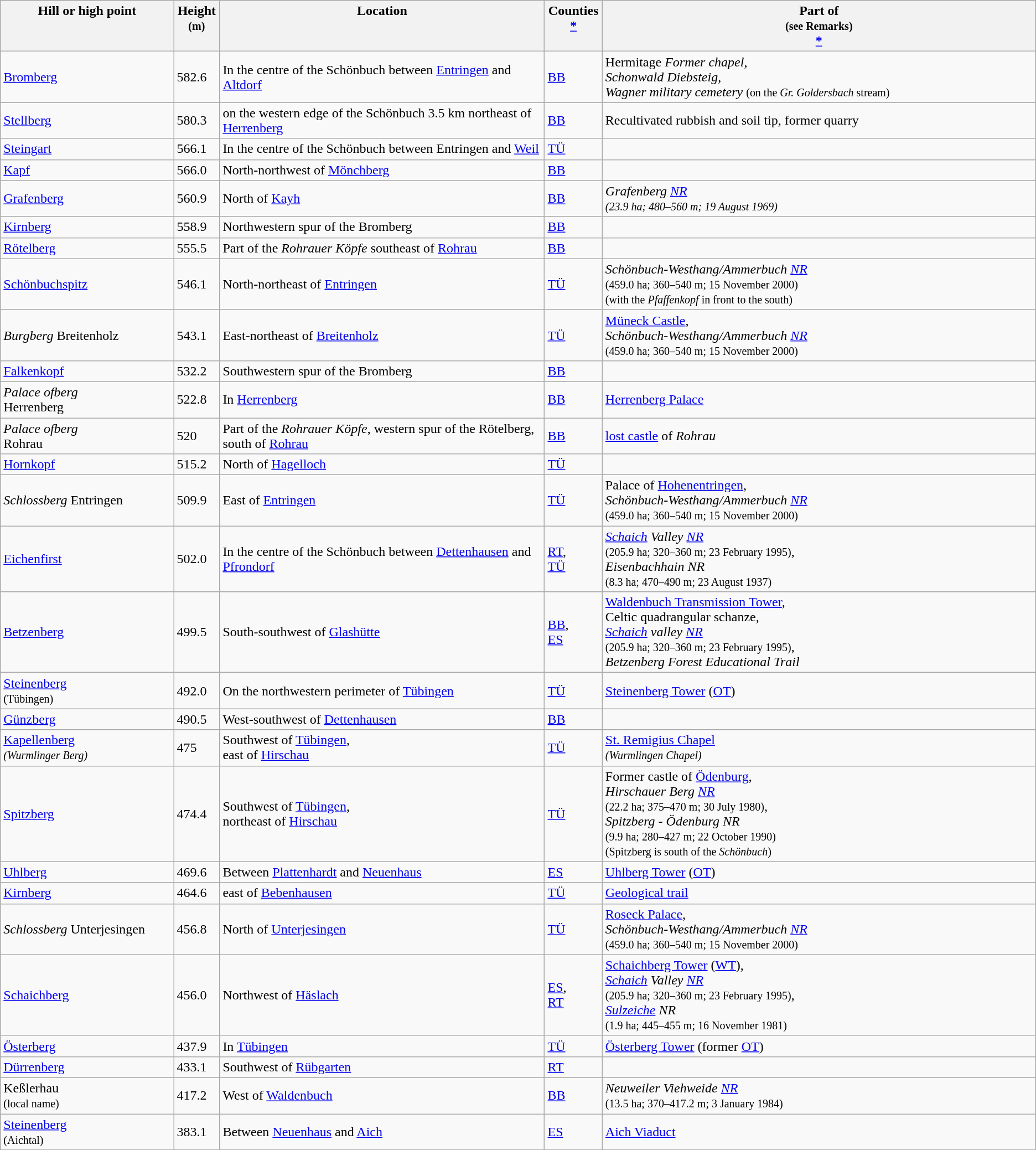<table class="wikitable toptextcells sortable">
<tr class="hintergrundfarbe5">
<th class="hintergrundfarbe8" width="16%" style="vertical-align:top">Hill or high point</th>
<th width="3%" style="vertical-align:top">Height<br><small>(m)</small></th>
<th class="unsortable" width="30%" style="vertical-align:top">Location</th>
<th width="3%" style="vertical-align:top">Counties<br><a href='#'>*</a></th>
<th class="unsortable" width="40%" style="vertical-align:top">Part of<br><small>(see Remarks)</small><br><a href='#'>*</a></th>
</tr>
<tr>
<td><a href='#'>Bromberg</a></td>
<td align="left">582.6</td>
<td>In the centre of the Schönbuch between <a href='#'>Entringen</a> and <a href='#'>Altdorf</a></td>
<td><a href='#'>BB</a></td>
<td>Hermitage <em>Former chapel</em>,<br><em>Schonwald Diebsteig</em>,<br><em>Wagner military cemetery</em> <small>(on the <em>Gr. Goldersbach</em> stream)</small></td>
</tr>
<tr>
<td><a href='#'>Stellberg</a></td>
<td align="left">580.3</td>
<td>on the western edge of the Schönbuch 3.5 km northeast of <a href='#'>Herrenberg</a></td>
<td><a href='#'>BB</a></td>
<td>Recultivated rubbish and soil tip, former quarry</td>
</tr>
<tr>
<td><a href='#'>Steingart</a></td>
<td align="left">566.1</td>
<td>In the centre of the Schönbuch between Entringen and <a href='#'>Weil</a></td>
<td><a href='#'>TÜ</a></td>
<td></td>
</tr>
<tr>
<td><a href='#'>Kapf</a></td>
<td align="left">566.0</td>
<td>North-northwest of <a href='#'>Mönchberg</a></td>
<td><a href='#'>BB</a></td>
<td></td>
</tr>
<tr>
<td><a href='#'>Grafenberg</a></td>
<td align="left">560.9</td>
<td>North of <a href='#'>Kayh</a></td>
<td><a href='#'>BB</a></td>
<td><em>Grafenberg <a href='#'>NR</a><br><small>(23.9 ha; 480–560 m; 19 August 1969)</small></em></td>
</tr>
<tr>
<td><a href='#'>Kirnberg</a></td>
<td align="left">558.9</td>
<td>Northwestern spur of the Bromberg</td>
<td><a href='#'>BB</a></td>
<td></td>
</tr>
<tr>
<td><a href='#'>Rötelberg</a></td>
<td align="left">555.5</td>
<td>Part of the <em>Rohrauer Köpfe</em> southeast of <a href='#'>Rohrau</a></td>
<td><a href='#'>BB</a></td>
<td></td>
</tr>
<tr>
<td><a href='#'>Schönbuchspitz</a></td>
<td align="left">546.1</td>
<td>North-northeast of <a href='#'>Entringen</a></td>
<td><a href='#'>TÜ</a></td>
<td><em>Schönbuch-Westhang/Ammerbuch <a href='#'>NR</a></em><br><small>(459.0 ha; 360–540 m; 15 November 2000)</small><br><small>(with the <em>Pfaffenkopf</em> in front to the south)</small></td>
</tr>
<tr>
<td><em>Burgberg</em> Breitenholz</td>
<td align="left">543.1</td>
<td>East-northeast of <a href='#'>Breitenholz</a></td>
<td><a href='#'>TÜ</a></td>
<td><a href='#'>Müneck Castle</a>,<br><em>Schönbuch-Westhang/Ammerbuch <a href='#'>NR</a></em><br><small>(459.0 ha; 360–540 m; 15 November 2000)</small></td>
</tr>
<tr>
<td><a href='#'>Falkenkopf</a></td>
<td align="left">532.2</td>
<td>Southwestern spur of the Bromberg</td>
<td><a href='#'>BB</a></td>
<td></td>
</tr>
<tr>
<td><em>Palace ofberg</em><br>Herrenberg</td>
<td align="left">522.8</td>
<td>In <a href='#'>Herrenberg</a></td>
<td><a href='#'>BB</a></td>
<td><a href='#'>Herrenberg Palace</a></td>
</tr>
<tr>
<td><em>Palace ofberg</em><br>Rohrau</td>
<td align="left">520</td>
<td>Part of the <em>Rohrauer Köpfe</em>, western spur of the Rötelberg,<br>south of <a href='#'>Rohrau</a></td>
<td><a href='#'>BB</a></td>
<td><a href='#'>lost castle</a> of <em>Rohrau</em></td>
</tr>
<tr>
<td><a href='#'>Hornkopf</a></td>
<td align="left">515.2</td>
<td>North of <a href='#'>Hagelloch</a></td>
<td><a href='#'>TÜ</a></td>
<td></td>
</tr>
<tr>
<td><em>Schlossberg</em> Entringen</td>
<td align="left">509.9</td>
<td>East of <a href='#'>Entringen</a></td>
<td><a href='#'>TÜ</a></td>
<td>Palace of <a href='#'>Hohenentringen</a>,<br><em>Schönbuch-Westhang/Ammerbuch <a href='#'>NR</a></em><br><small>(459.0 ha; 360–540 m; 15 November 2000)</small></td>
</tr>
<tr>
<td><a href='#'>Eichenfirst</a></td>
<td align="left">502.0</td>
<td>In the centre of the Schönbuch between <a href='#'>Dettenhausen</a> and <a href='#'>Pfrondorf</a></td>
<td><a href='#'>RT</a>,<br><a href='#'>TÜ</a></td>
<td><em><a href='#'>Schaich</a> Valley <a href='#'>NR</a></em> <br><small>(205.9 ha; 320–360 m; 23 February 1995)</small>,<br><em>Eisenbachhain NR</em><br><small>(8.3 ha; 470–490 m; 23 August 1937)</small></td>
</tr>
<tr>
<td><a href='#'>Betzenberg</a></td>
<td align="left">499.5</td>
<td>South-southwest of <a href='#'>Glashütte</a></td>
<td><a href='#'>BB</a>,<br><a href='#'>ES</a></td>
<td><a href='#'>Waldenbuch Transmission Tower</a>,<br>Celtic quadrangular schanze,<br><em><a href='#'>Schaich</a> valley <a href='#'>NR</a></em><br><small>(205.9 ha; 320–360 m; 23 February 1995)</small>,<br><em>Betzenberg Forest Educational Trail</em></td>
</tr>
<tr>
<td><a href='#'>Steinenberg</a><br><small>(Tübingen)</small></td>
<td align="left">492.0</td>
<td>On the northwestern perimeter of <a href='#'>Tübingen</a></td>
<td><a href='#'>TÜ</a></td>
<td><a href='#'>Steinenberg Tower</a> (<a href='#'>OT</a>)</td>
</tr>
<tr>
<td><a href='#'>Günzberg</a></td>
<td align="left">490.5</td>
<td>West-southwest of <a href='#'>Dettenhausen</a></td>
<td><!—in the county to the west --> <a href='#'>BB</a></td>
<td></td>
</tr>
<tr>
<td><a href='#'>Kapellenberg</a><br><small><em>(Wurmlinger Berg)</em></small></td>
<td align="left">475</td>
<td>Southwest of <a href='#'>Tübingen</a>,<br>east of <a href='#'>Hirschau</a></td>
<td><a href='#'>TÜ</a></td>
<td><a href='#'>St. Remigius Chapel</a><br><small><em>(Wurmlingen Chapel)</em></small></td>
</tr>
<tr>
<td><a href='#'>Spitzberg</a></td>
<td align="left">474.4</td>
<td>Southwest of <a href='#'>Tübingen</a>,<br>northeast of <a href='#'>Hirschau</a></td>
<td><a href='#'>TÜ</a></td>
<td>Former castle of <a href='#'>Ödenburg</a>,<br><em>Hirschauer Berg <a href='#'>NR</a></em> <br><small>(22.2 ha; 375–470 m; 30 July 1980)</small>,<br><em>Spitzberg - Ödenburg NR</em><br><small>(9.9 ha; 280–427 m; 22 October 1990)<br>(Spitzberg is south of the <em>Schönbuch</em>)</small></td>
</tr>
<tr>
<td><a href='#'>Uhlberg</a></td>
<td align="left">469.6</td>
<td>Between <a href='#'>Plattenhardt</a> and <a href='#'>Neuenhaus</a></td>
<td><a href='#'>ES</a></td>
<td><a href='#'>Uhlberg Tower</a> (<a href='#'>OT</a>)</td>
</tr>
<tr>
<td><a href='#'>Kirnberg</a></td>
<td align="left">464.6</td>
<td>east of <a href='#'>Bebenhausen</a></td>
<td><a href='#'>TÜ</a></td>
<td><a href='#'>Geological trail</a></td>
</tr>
<tr>
<td><em>Schlossberg</em> Unterjesingen</td>
<td align="left">456.8</td>
<td>North of <a href='#'>Unterjesingen</a></td>
<td><a href='#'>TÜ</a></td>
<td><a href='#'>Roseck Palace</a>,<br><em>Schönbuch-Westhang/Ammerbuch <a href='#'>NR</a></em> <br><small>(459.0 ha; 360–540 m; 15 November 2000)</small></td>
</tr>
<tr>
<td><a href='#'>Schaichberg</a></td>
<td align="left">456.0</td>
<td>Northwest of <a href='#'>Häslach</a></td>
<td><a href='#'>ES</a>,<br><a href='#'>RT</a></td>
<td><a href='#'>Schaichberg Tower</a> (<a href='#'>WT</a>), <br><em><a href='#'>Schaich</a> Valley <a href='#'>NR</a></em> <br><small>(205.9 ha; 320–360 m; 23 February 1995)</small>, <br><em><a href='#'>Sulzeiche</a> NR</em><br><small>(1.9 ha; 445–455 m; 16 November 1981)</small></td>
</tr>
<tr>
<td><a href='#'>Österberg</a></td>
<td align="left">437.9</td>
<td>In <a href='#'>Tübingen</a></td>
<td><a href='#'>TÜ</a></td>
<td><a href='#'>Österberg Tower</a> (former <a href='#'>OT</a>)</td>
</tr>
<tr>
<td><a href='#'>Dürrenberg</a></td>
<td align="left">433.1</td>
<td>Southwest of <a href='#'>Rübgarten</a></td>
<td><a href='#'>RT</a></td>
<td></td>
</tr>
<tr>
<td>Keßlerhau<br><small>(local name)</small></td>
<td align="left">417.2</td>
<td>West of <a href='#'>Waldenbuch</a></td>
<td><a href='#'>BB</a></td>
<td><em>Neuweiler Viehweide <a href='#'>NR</a></em><br><small>(13.5 ha; 370–417.2 m; 3 January 1984)</small></td>
</tr>
<tr>
<td><a href='#'>Steinenberg</a><br><small>(Aichtal)</small></td>
<td align="left">383.1</td>
<td>Between <a href='#'>Neuenhaus</a> and <a href='#'>Aich</a></td>
<td><a href='#'>ES</a></td>
<td><a href='#'>Aich Viaduct</a></td>
</tr>
</table>
